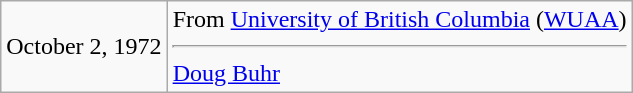<table class="wikitable">
<tr>
<td>October 2, 1972</td>
<td valign="top">From <a href='#'>University of British Columbia</a> (<a href='#'>WUAA</a>)<hr><a href='#'>Doug Buhr</a></td>
</tr>
</table>
